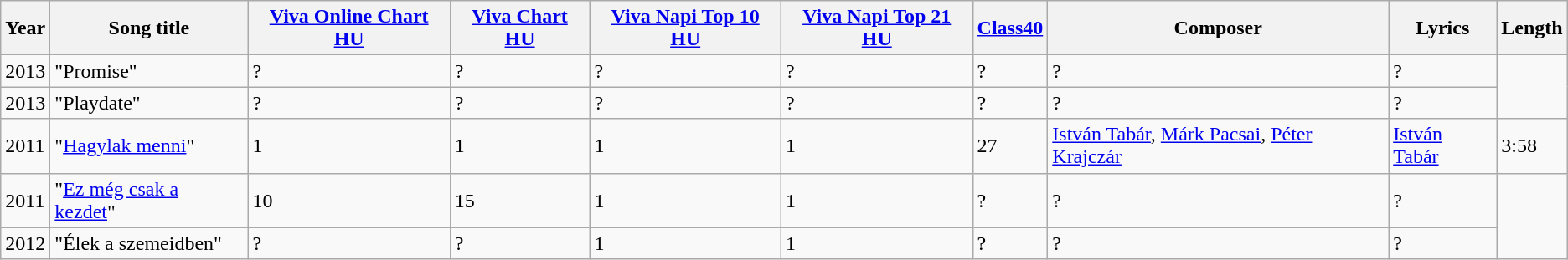<table class="wikitable">
<tr>
<th>Year</th>
<th>Song title</th>
<th><a href='#'>Viva Online Chart HU</a></th>
<th><a href='#'>Viva Chart HU</a></th>
<th><a href='#'>Viva Napi Top 10 HU</a></th>
<th><a href='#'>Viva Napi Top 21 HU</a></th>
<th><a href='#'>Class40</a></th>
<th>Composer</th>
<th>Lyrics</th>
<th>Length</th>
</tr>
<tr>
<td>2013</td>
<td>"Promise"</td>
<td>?</td>
<td>?</td>
<td>?</td>
<td>?</td>
<td>?</td>
<td>?</td>
<td>?</td>
</tr>
<tr>
<td>2013</td>
<td>"Playdate"</td>
<td>?</td>
<td>?</td>
<td>?</td>
<td>?</td>
<td>?</td>
<td>?</td>
<td>?</td>
</tr>
<tr>
<td>2011</td>
<td>"<a href='#'>Hagylak menni</a>"</td>
<td>1</td>
<td>1</td>
<td>1</td>
<td>1</td>
<td>27</td>
<td><a href='#'>István Tabár</a>, <a href='#'>Márk Pacsai</a>, <a href='#'>Péter Krajczár</a></td>
<td><a href='#'>István Tabár</a></td>
<td>3:58</td>
</tr>
<tr>
<td>2011</td>
<td>"<a href='#'>Ez még csak a kezdet</a>"</td>
<td>10</td>
<td>15</td>
<td>1</td>
<td>1</td>
<td>?</td>
<td>?</td>
<td>?</td>
</tr>
<tr>
<td>2012</td>
<td>"Élek a szemeidben"</td>
<td>?</td>
<td>?</td>
<td>1</td>
<td>1</td>
<td>?</td>
<td>?</td>
<td>?</td>
</tr>
</table>
